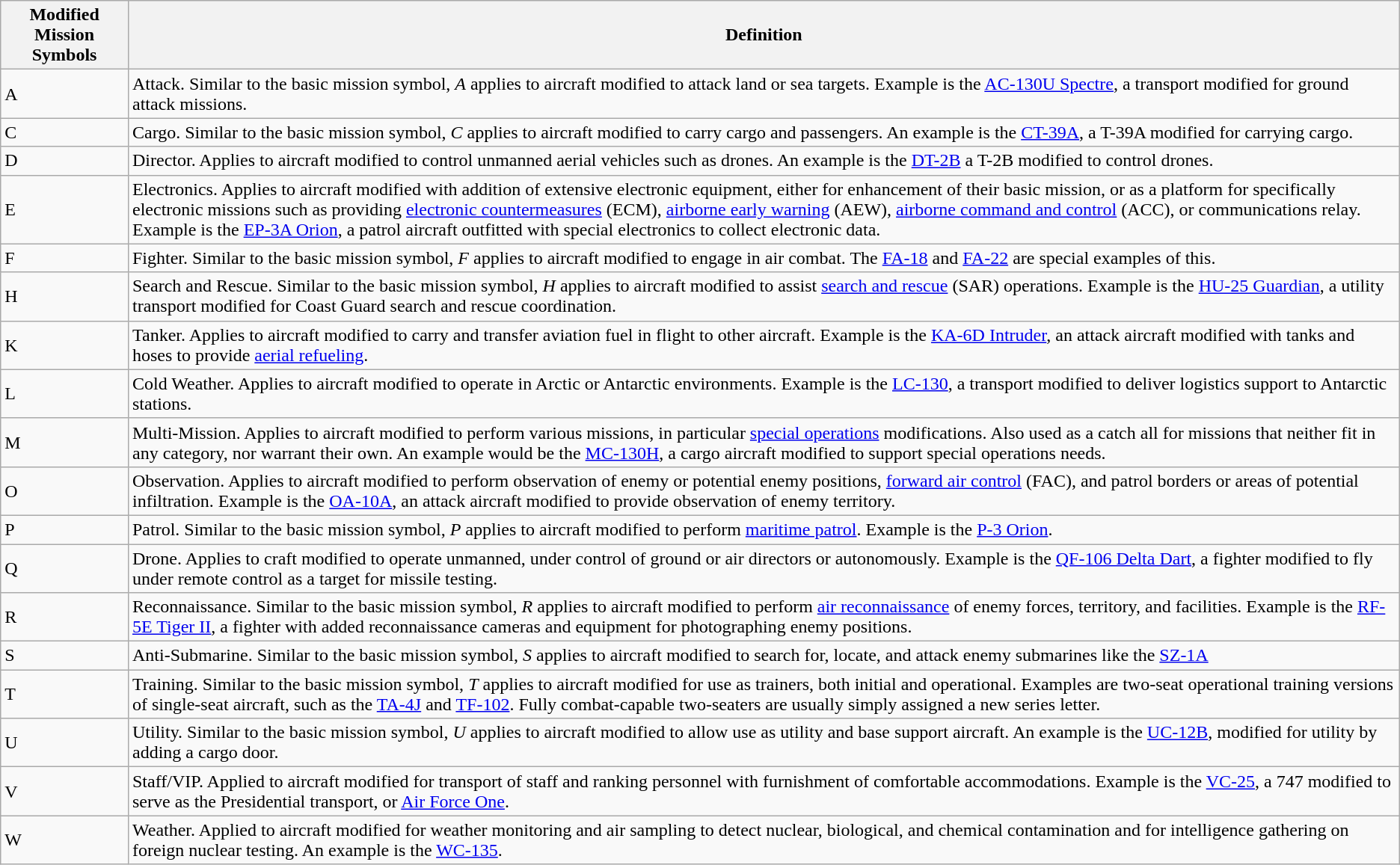<table class="wikitable">
<tr>
<th>Modified Mission Symbols</th>
<th>Definition</th>
</tr>
<tr>
<td>A</td>
<td>Attack. Similar to the basic mission symbol, <em>A</em> applies to aircraft modified to attack land or sea targets. Example is the <a href='#'>AC-130U Spectre</a>, a transport modified for ground attack missions.</td>
</tr>
<tr>
<td>C</td>
<td>Cargo. Similar to the basic mission symbol, <em>C</em> applies to aircraft modified to carry cargo and passengers. An example is the <a href='#'>CT-39A</a>, a T-39A modified for carrying cargo.</td>
</tr>
<tr>
<td>D</td>
<td>Director. Applies to aircraft modified to control unmanned aerial vehicles such as drones. An example is the <a href='#'>DT-2B</a> a T-2B modified to control drones.</td>
</tr>
<tr>
<td>E</td>
<td>Electronics. Applies to aircraft modified with addition of extensive electronic equipment, either for enhancement of their basic mission, or as a platform for specifically electronic missions such as providing <a href='#'>electronic countermeasures</a> (ECM), <a href='#'>airborne early warning</a> (AEW), <a href='#'>airborne command and control</a> (ACC), or communications relay. Example is the <a href='#'>EP-3A Orion</a>, a patrol aircraft outfitted with special electronics to collect electronic data.</td>
</tr>
<tr>
<td>F</td>
<td>Fighter. Similar to the basic mission symbol, <em>F</em> applies to aircraft modified to engage in air combat. The <a href='#'>FA-18</a> and <a href='#'>FA-22</a> are special examples of this.</td>
</tr>
<tr>
<td>H</td>
<td>Search and Rescue. Similar to the basic mission symbol, <em>H</em> applies to aircraft modified to assist <a href='#'>search and rescue</a> (SAR) operations. Example is the <a href='#'>HU-25 Guardian</a>, a utility transport modified for Coast Guard search and rescue coordination.</td>
</tr>
<tr>
<td>K</td>
<td>Tanker. Applies to aircraft modified to carry and transfer aviation fuel in flight to other aircraft. Example is the <a href='#'>KA-6D Intruder</a>, an attack aircraft modified with tanks and hoses to provide <a href='#'>aerial refueling</a>.</td>
</tr>
<tr>
<td>L</td>
<td>Cold Weather. Applies to aircraft modified to operate in Arctic or Antarctic environments. Example is the <a href='#'>LC-130</a>, a transport modified to deliver logistics support to Antarctic stations.</td>
</tr>
<tr>
<td>M</td>
<td>Multi-Mission. Applies to aircraft modified to perform various missions, in particular <a href='#'>special operations</a> modifications. Also used as a catch all for missions that neither fit in any category, nor warrant their own. An example would be the <a href='#'>MC-130H</a>, a cargo aircraft modified to support special operations needs.</td>
</tr>
<tr>
<td>O</td>
<td>Observation. Applies to aircraft modified to perform observation of enemy or potential enemy positions, <a href='#'>forward air control</a> (FAC), and patrol borders or areas of potential infiltration. Example is the <a href='#'>OA-10A</a>, an attack aircraft modified to provide observation of enemy territory.</td>
</tr>
<tr>
<td>P</td>
<td>Patrol. Similar to the basic mission symbol, <em>P</em> applies to aircraft modified to perform <a href='#'>maritime patrol</a>. Example is the <a href='#'>P-3 Orion</a>.</td>
</tr>
<tr>
<td>Q</td>
<td>Drone. Applies to craft modified to operate unmanned, under control of ground or air directors or autonomously. Example is the <a href='#'>QF-106 Delta Dart</a>, a fighter modified to fly under remote control as a target for missile testing.</td>
</tr>
<tr>
<td>R</td>
<td>Reconnaissance. Similar to the basic mission symbol, <em>R</em> applies to aircraft modified to perform <a href='#'>air reconnaissance</a> of enemy forces, territory, and facilities. Example is the <a href='#'>RF-5E Tiger II</a>, a fighter with added reconnaissance cameras and equipment for photographing enemy positions.</td>
</tr>
<tr>
<td>S</td>
<td>Anti-Submarine. Similar to the basic mission symbol, <em>S</em> applies to aircraft modified to search for, locate, and attack enemy submarines like the <a href='#'>SZ-1A</a></td>
</tr>
<tr>
<td>T</td>
<td>Training. Similar to the basic mission symbol, <em>T</em> applies to aircraft modified for use as trainers, both initial and operational. Examples are two-seat operational training versions of single-seat aircraft, such as the <a href='#'>TA-4J</a> and <a href='#'>TF-102</a>. Fully combat-capable two-seaters are usually simply assigned a new series letter.</td>
</tr>
<tr>
<td>U</td>
<td>Utility. Similar to the basic mission symbol, <em>U</em> applies to aircraft modified to allow use as utility and base support aircraft. An example is the <a href='#'>UC-12B</a>, modified for utility by adding a cargo door.</td>
</tr>
<tr>
<td>V</td>
<td>Staff/VIP. Applied to aircraft modified for transport of staff and ranking personnel with furnishment of comfortable accommodations. Example is the <a href='#'>VC-25</a>, a 747 modified to serve as the Presidential transport, or <a href='#'>Air Force One</a>.</td>
</tr>
<tr>
<td>W</td>
<td>Weather. Applied to aircraft modified for weather monitoring and air sampling to detect nuclear, biological, and chemical contamination and for intelligence gathering on foreign nuclear testing. An example is the <a href='#'>WC-135</a>.</td>
</tr>
</table>
